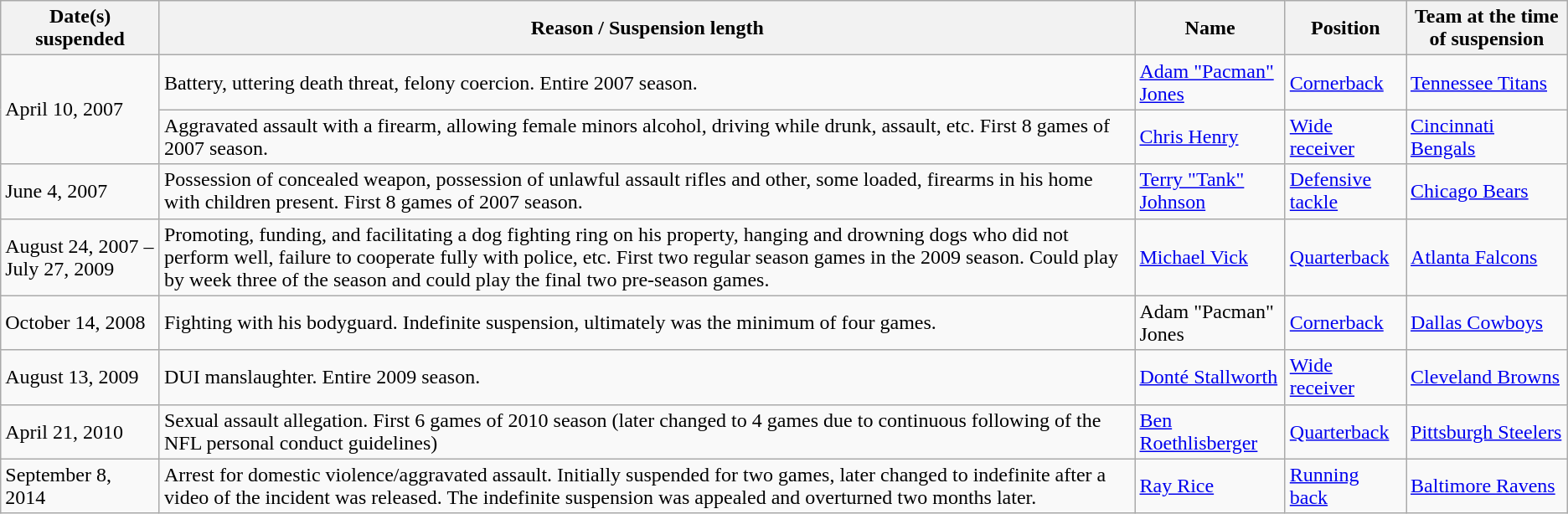<table class=wikitable>
<tr>
<th>Date(s) suspended</th>
<th>Reason / Suspension length</th>
<th>Name</th>
<th>Position</th>
<th>Team at the time of suspension</th>
</tr>
<tr>
<td rowspan="2">April 10, 2007</td>
<td>Battery, uttering death threat, felony coercion. Entire 2007 season.</td>
<td><a href='#'>Adam "Pacman" Jones</a></td>
<td><a href='#'>Cornerback</a></td>
<td><a href='#'>Tennessee Titans</a></td>
</tr>
<tr>
<td>Aggravated assault with a firearm, allowing female minors alcohol, driving while drunk, assault, etc. First 8 games of 2007 season.</td>
<td><a href='#'>Chris Henry</a></td>
<td><a href='#'>Wide receiver</a></td>
<td><a href='#'>Cincinnati Bengals</a></td>
</tr>
<tr>
<td>June 4, 2007</td>
<td>Possession of concealed weapon, possession of unlawful assault rifles and other, some loaded, firearms in his home with children present. First 8 games of 2007 season.</td>
<td><a href='#'>Terry "Tank" Johnson</a></td>
<td><a href='#'>Defensive tackle</a></td>
<td><a href='#'>Chicago Bears</a></td>
</tr>
<tr>
<td>August 24, 2007 – July 27, 2009</td>
<td>Promoting, funding, and facilitating a dog fighting ring on his property, hanging and drowning dogs who did not perform well, failure to cooperate fully with police, etc. First two regular season games in the 2009 season. Could play by week three of the season and could play the final two pre-season games.</td>
<td><a href='#'>Michael Vick</a></td>
<td><a href='#'>Quarterback</a></td>
<td><a href='#'>Atlanta Falcons</a></td>
</tr>
<tr>
<td>October 14, 2008</td>
<td>Fighting with his bodyguard. Indefinite suspension, ultimately was the minimum of four games.</td>
<td>Adam "Pacman" Jones</td>
<td><a href='#'>Cornerback</a></td>
<td><a href='#'>Dallas Cowboys</a></td>
</tr>
<tr>
<td>August 13, 2009</td>
<td>DUI manslaughter. Entire 2009 season.</td>
<td><a href='#'>Donté Stallworth</a></td>
<td><a href='#'>Wide receiver</a></td>
<td><a href='#'>Cleveland Browns</a></td>
</tr>
<tr>
<td>April 21, 2010</td>
<td>Sexual assault allegation. First 6 games of 2010 season (later changed to 4 games due to continuous following of the NFL personal conduct guidelines)</td>
<td><a href='#'>Ben Roethlisberger</a></td>
<td><a href='#'>Quarterback</a></td>
<td><a href='#'>Pittsburgh Steelers</a></td>
</tr>
<tr>
<td>September 8, 2014</td>
<td>Arrest for domestic violence/aggravated assault. Initially suspended for two games, later changed to indefinite after a video of the incident was released. The indefinite suspension was appealed and overturned two months later.</td>
<td><a href='#'>Ray Rice</a></td>
<td><a href='#'>Running back</a></td>
<td><a href='#'>Baltimore Ravens</a></td>
</tr>
</table>
